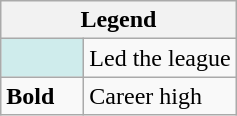<table class="wikitable mw-collapsible">
<tr>
<th colspan="2">Legend</th>
</tr>
<tr>
<td style="background:#cfecec; width:3em;"></td>
<td>Led the league</td>
</tr>
<tr>
<td><strong>Bold</strong></td>
<td>Career high</td>
</tr>
</table>
